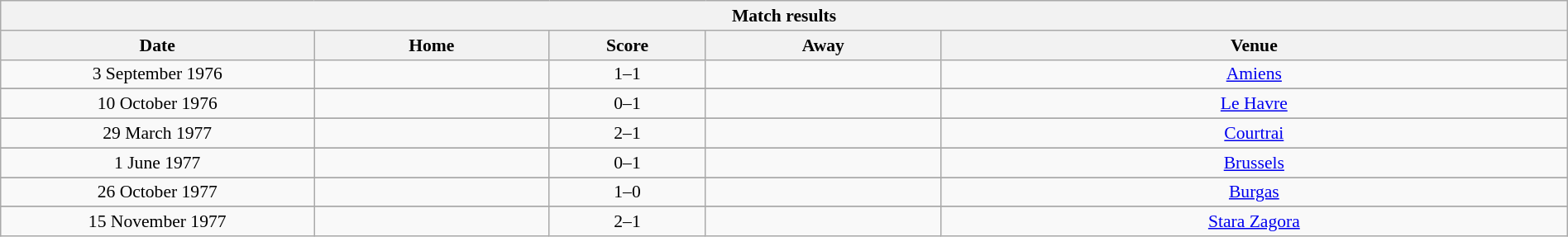<table class="wikitable" style="font-size:90%; width: 100%; text-align: center;">
<tr>
<th colspan=6>Match results</th>
</tr>
<tr>
<th width=20%>Date</th>
<th width=15%>Home</th>
<th width=10%>Score</th>
<th width=15%>Away</th>
<th width=40%>Venue</th>
</tr>
<tr>
<td>3 September 1976</td>
<td style="text-align:right"></td>
<td>1–1</td>
<td style="text-align:left"></td>
<td><a href='#'>Amiens</a></td>
</tr>
<tr>
</tr>
<tr>
<td>10 October 1976</td>
<td style="text-align:right"></td>
<td>0–1</td>
<td style="text-align:left"></td>
<td><a href='#'>Le Havre</a></td>
</tr>
<tr>
</tr>
<tr>
<td>29 March 1977</td>
<td style="text-align:right"></td>
<td>2–1</td>
<td style="text-align:left"></td>
<td><a href='#'>Courtrai</a></td>
</tr>
<tr>
</tr>
<tr>
<td>1 June 1977</td>
<td style="text-align:right"></td>
<td>0–1</td>
<td style="text-align:left"></td>
<td><a href='#'>Brussels</a></td>
</tr>
<tr>
</tr>
<tr>
<td>26 October 1977</td>
<td style="text-align:right"></td>
<td>1–0</td>
<td style="text-align:left"></td>
<td><a href='#'>Burgas</a></td>
</tr>
<tr>
</tr>
<tr>
<td>15 November 1977</td>
<td style="text-align:right"></td>
<td>2–1</td>
<td style="text-align:left"></td>
<td><a href='#'>Stara Zagora</a></td>
</tr>
</table>
